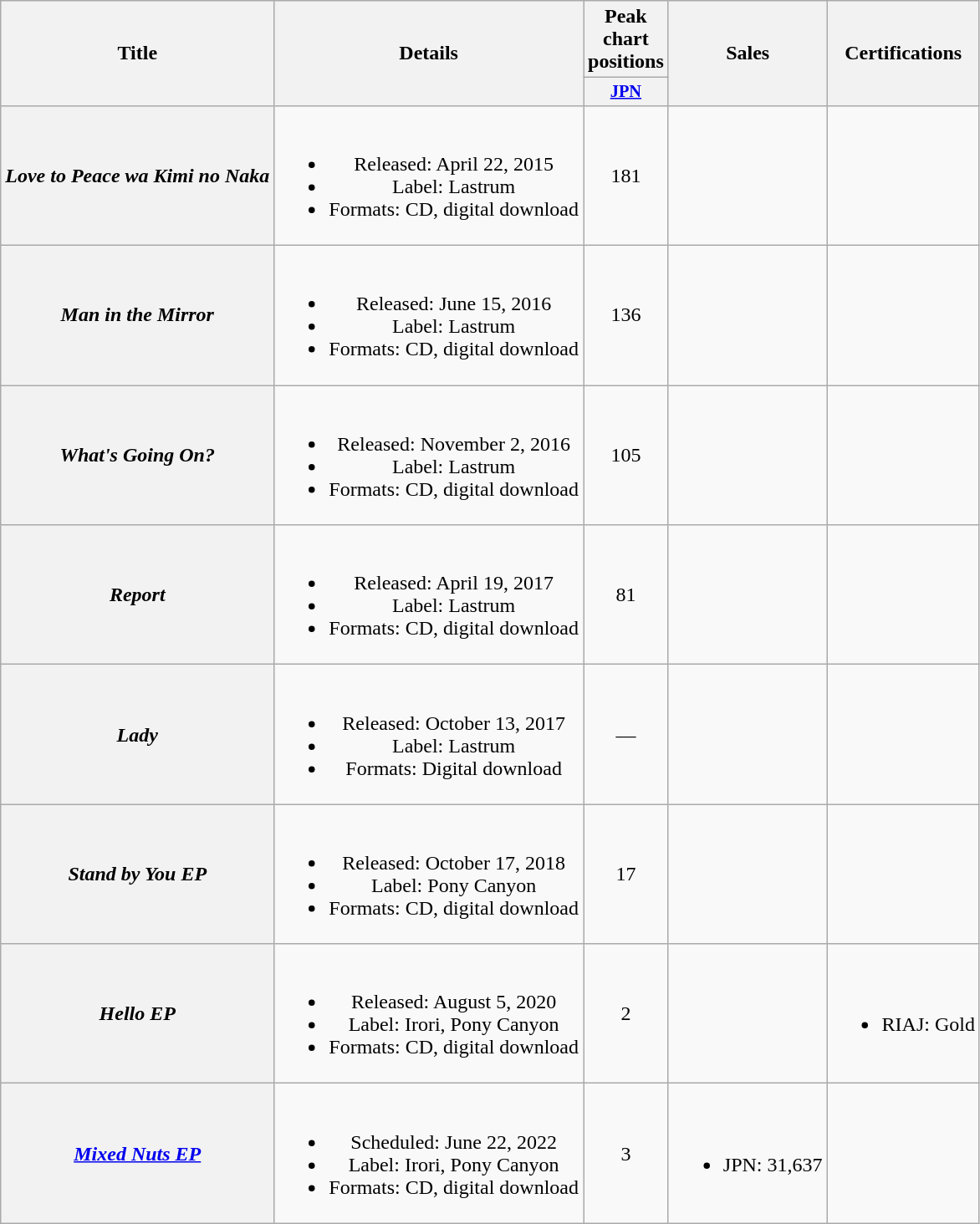<table class="wikitable plainrowheaders" style="text-align:center;">
<tr>
<th scope="col" rowspan="2">Title</th>
<th scope="col" rowspan="2">Details</th>
<th scope="col">Peak<br>chart<br>positions</th>
<th scope="col" rowspan="2">Sales</th>
<th scope="col" rowspan="2">Certifications</th>
</tr>
<tr>
<th scope="col" style="width:2.5em;font-size:85%;"><a href='#'>JPN</a><br></th>
</tr>
<tr>
<th scope="row"><em>Love to Peace wa Kimi no Naka</em></th>
<td><br><ul><li>Released: April 22, 2015</li><li>Label: Lastrum</li><li>Formats: CD, digital download</li></ul></td>
<td>181</td>
<td></td>
<td></td>
</tr>
<tr>
<th scope="row"><em>Man in the Mirror</em></th>
<td><br><ul><li>Released: June 15, 2016</li><li>Label: Lastrum</li><li>Formats: CD, digital download</li></ul></td>
<td>136</td>
<td></td>
<td></td>
</tr>
<tr>
<th scope="row"><em>What's Going On?</em></th>
<td><br><ul><li>Released: November 2, 2016</li><li>Label: Lastrum</li><li>Formats: CD, digital download</li></ul></td>
<td>105</td>
<td></td>
<td></td>
</tr>
<tr>
<th scope="row"><em>Report</em></th>
<td><br><ul><li>Released: April 19, 2017</li><li>Label: Lastrum</li><li>Formats: CD, digital download</li></ul></td>
<td>81</td>
<td></td>
<td></td>
</tr>
<tr>
<th scope="row"><em>Lady</em></th>
<td><br><ul><li>Released: October 13, 2017</li><li>Label: Lastrum</li><li>Formats: Digital download</li></ul></td>
<td>—</td>
<td></td>
<td></td>
</tr>
<tr>
<th scope="row"><em>Stand by You EP</em></th>
<td><br><ul><li>Released: October 17, 2018</li><li>Label: Pony Canyon</li><li>Formats: CD, digital download</li></ul></td>
<td>17</td>
<td></td>
<td></td>
</tr>
<tr>
<th scope="row"><em>Hello EP</em></th>
<td><br><ul><li>Released: August 5, 2020</li><li>Label: Irori, Pony Canyon</li><li>Formats: CD, digital download</li></ul></td>
<td>2</td>
<td></td>
<td><br><ul><li>RIAJ: Gold </li></ul></td>
</tr>
<tr>
<th scope="row"><em><a href='#'>Mixed Nuts EP</a></em></th>
<td><br><ul><li>Scheduled: June 22, 2022</li><li>Label: Irori, Pony Canyon</li><li>Formats: CD, digital download</li></ul></td>
<td>3</td>
<td><br><ul><li>JPN: 31,637 </li></ul></td>
<td></td>
</tr>
</table>
